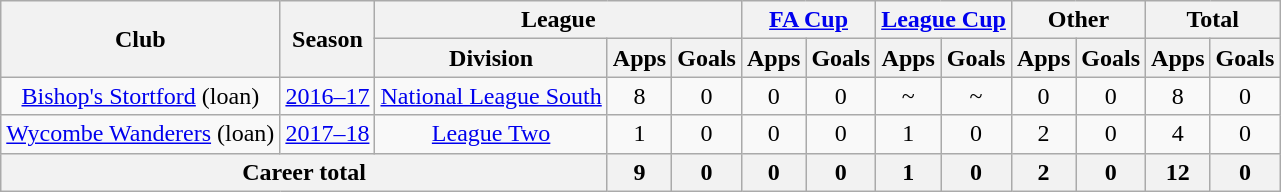<table class="wikitable" style="text-align:center">
<tr>
<th rowspan="2">Club</th>
<th rowspan="2">Season</th>
<th colspan="3">League</th>
<th colspan="2"><a href='#'>FA Cup</a></th>
<th colspan="2"><a href='#'>League Cup</a></th>
<th colspan="2">Other</th>
<th colspan="2">Total</th>
</tr>
<tr>
<th>Division</th>
<th>Apps</th>
<th>Goals</th>
<th>Apps</th>
<th>Goals</th>
<th>Apps</th>
<th>Goals</th>
<th>Apps</th>
<th>Goals</th>
<th>Apps</th>
<th>Goals</th>
</tr>
<tr>
<td><a href='#'>Bishop's Stortford</a> (loan)</td>
<td><a href='#'>2016–17</a></td>
<td><a href='#'>National League South</a></td>
<td>8</td>
<td>0</td>
<td>0</td>
<td>0</td>
<td>~</td>
<td>~</td>
<td>0</td>
<td>0</td>
<td>8</td>
<td>0</td>
</tr>
<tr>
<td><a href='#'>Wycombe Wanderers</a> (loan)</td>
<td><a href='#'>2017–18</a></td>
<td><a href='#'>League Two</a></td>
<td>1</td>
<td>0</td>
<td>0</td>
<td>0</td>
<td>1</td>
<td>0</td>
<td>2</td>
<td>0</td>
<td>4</td>
<td>0</td>
</tr>
<tr>
<th colspan="3">Career total</th>
<th>9</th>
<th>0</th>
<th>0</th>
<th>0</th>
<th>1</th>
<th>0</th>
<th>2</th>
<th>0</th>
<th>12</th>
<th>0</th>
</tr>
</table>
